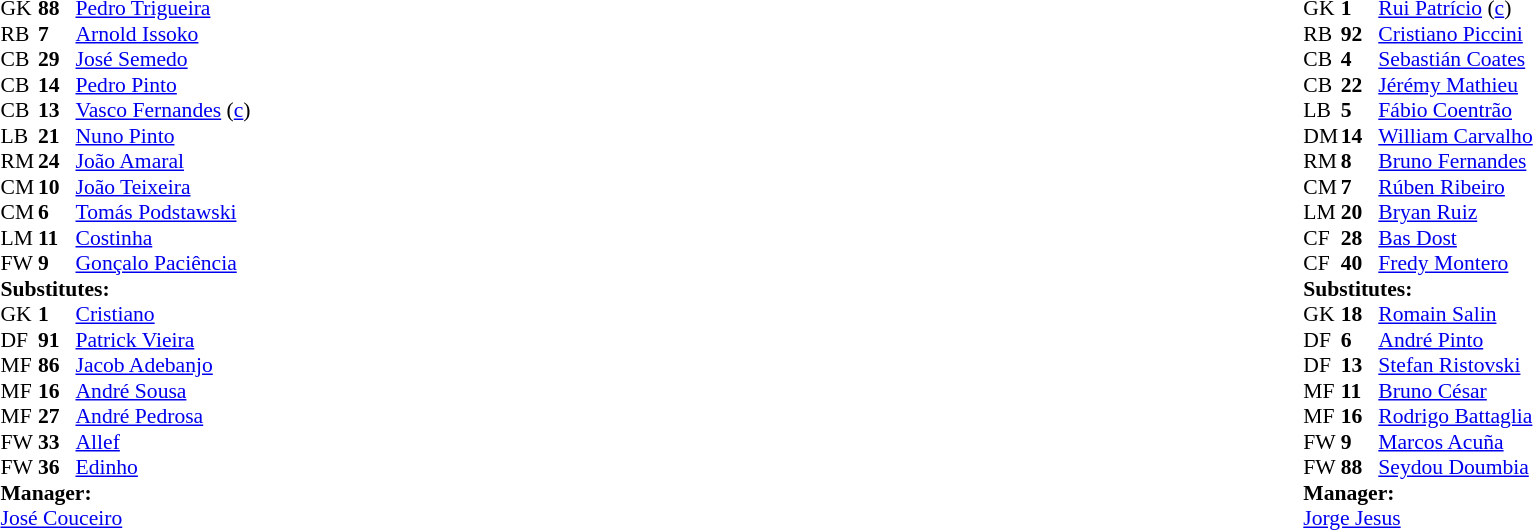<table width="100%">
<tr>
<td valign="top" width="40%"><br><table style="font-size:90%" cellspacing="0" cellpadding="0">
<tr>
<th width=25></th>
<th width=25></th>
</tr>
<tr>
<td>GK</td>
<td><strong>88</strong></td>
<td> <a href='#'>Pedro Trigueira</a></td>
<td></td>
</tr>
<tr>
<td>RB</td>
<td><strong>7</strong></td>
<td> <a href='#'>Arnold Issoko</a></td>
<td></td>
</tr>
<tr>
<td>CB</td>
<td><strong>29</strong></td>
<td> <a href='#'>José Semedo</a></td>
<td></td>
</tr>
<tr>
<td>CB</td>
<td><strong>14</strong></td>
<td> <a href='#'>Pedro Pinto</a></td>
</tr>
<tr>
<td>CB</td>
<td><strong>13</strong></td>
<td> <a href='#'>Vasco Fernandes</a> (<a href='#'>c</a>)</td>
<td></td>
</tr>
<tr>
<td>LB</td>
<td><strong>21</strong></td>
<td> <a href='#'>Nuno Pinto</a></td>
</tr>
<tr>
<td>RM</td>
<td><strong>24</strong></td>
<td> <a href='#'>João Amaral</a></td>
<td></td>
<td></td>
</tr>
<tr>
<td>CM</td>
<td><strong>10</strong></td>
<td> <a href='#'>João Teixeira</a></td>
<td></td>
<td></td>
</tr>
<tr>
<td>CM</td>
<td><strong>6</strong></td>
<td> <a href='#'>Tomás Podstawski</a></td>
<td></td>
</tr>
<tr>
<td>LM</td>
<td><strong>11</strong></td>
<td> <a href='#'>Costinha</a></td>
<td></td>
<td></td>
</tr>
<tr>
<td>FW</td>
<td><strong>9</strong></td>
<td> <a href='#'>Gonçalo Paciência</a></td>
</tr>
<tr>
<td colspan=3><strong>Substitutes:</strong></td>
</tr>
<tr>
<td>GK</td>
<td><strong>1</strong></td>
<td> <a href='#'>Cristiano</a></td>
</tr>
<tr>
<td>DF</td>
<td><strong>91</strong></td>
<td> <a href='#'>Patrick Vieira</a></td>
<td></td>
<td></td>
</tr>
<tr>
<td>MF</td>
<td><strong>86</strong></td>
<td> <a href='#'>Jacob Adebanjo</a></td>
</tr>
<tr>
<td>MF</td>
<td><strong>16</strong></td>
<td> <a href='#'>André Sousa</a></td>
</tr>
<tr>
<td>MF</td>
<td><strong>27</strong></td>
<td> <a href='#'>André Pedrosa</a></td>
<td></td>
<td></td>
</tr>
<tr>
<td>FW</td>
<td><strong>33</strong></td>
<td> <a href='#'>Allef</a></td>
</tr>
<tr>
<td>FW</td>
<td><strong>36</strong></td>
<td> <a href='#'>Edinho</a></td>
<td></td>
<td></td>
</tr>
<tr>
<td colspan=3><strong>Manager:</strong></td>
</tr>
<tr>
<td colspan=3> <a href='#'>José Couceiro</a></td>
</tr>
</table>
</td>
<td valign="top"></td>
<td valign="top" width="50%"><br><table style="font-size:90%; margin:auto" cellspacing="0" cellpadding="0">
<tr>
<th width=25></th>
<th width=25></th>
</tr>
<tr>
<td>GK</td>
<td><strong>1</strong></td>
<td> <a href='#'>Rui Patrício</a> (<a href='#'>c</a>)</td>
</tr>
<tr>
<td>RB</td>
<td><strong>92</strong></td>
<td> <a href='#'>Cristiano Piccini</a></td>
</tr>
<tr>
<td>CB</td>
<td><strong>4</strong></td>
<td> <a href='#'>Sebastián Coates</a></td>
<td></td>
</tr>
<tr>
<td>CB</td>
<td><strong>22</strong></td>
<td> <a href='#'>Jérémy Mathieu</a></td>
</tr>
<tr>
<td>LB</td>
<td><strong>5</strong></td>
<td> <a href='#'>Fábio Coentrão</a></td>
</tr>
<tr>
<td>DM</td>
<td><strong>14</strong></td>
<td> <a href='#'>William Carvalho</a></td>
<td></td>
</tr>
<tr>
<td>RM</td>
<td><strong>8</strong></td>
<td> <a href='#'>Bruno Fernandes</a></td>
</tr>
<tr>
<td>CM</td>
<td><strong>7</strong></td>
<td> <a href='#'>Rúben Ribeiro</a></td>
<td></td>
<td></td>
</tr>
<tr>
<td>LM</td>
<td><strong>20</strong></td>
<td> <a href='#'>Bryan Ruiz</a></td>
<td></td>
<td></td>
</tr>
<tr>
<td>CF</td>
<td><strong>28</strong></td>
<td> <a href='#'>Bas Dost</a></td>
</tr>
<tr>
<td>CF</td>
<td><strong>40</strong></td>
<td> <a href='#'>Fredy Montero</a></td>
<td></td>
<td></td>
</tr>
<tr>
<td colspan=3><strong>Substitutes:</strong></td>
</tr>
<tr>
<td>GK</td>
<td><strong>18</strong></td>
<td> <a href='#'>Romain Salin</a></td>
</tr>
<tr>
<td>DF</td>
<td><strong>6</strong></td>
<td> <a href='#'>André Pinto</a></td>
</tr>
<tr>
<td>DF</td>
<td><strong>13</strong></td>
<td> <a href='#'>Stefan Ristovski</a></td>
</tr>
<tr>
<td>MF</td>
<td><strong>11</strong></td>
<td> <a href='#'>Bruno César</a></td>
</tr>
<tr>
<td>MF</td>
<td><strong>16</strong></td>
<td> <a href='#'>Rodrigo Battaglia</a></td>
<td></td>
<td></td>
</tr>
<tr>
<td>FW</td>
<td><strong>9</strong></td>
<td> <a href='#'>Marcos Acuña</a></td>
<td></td>
<td></td>
</tr>
<tr>
<td>FW</td>
<td><strong>88</strong></td>
<td> <a href='#'>Seydou Doumbia</a></td>
<td></td>
<td></td>
</tr>
<tr>
<td colspan=3><strong>Manager:</strong></td>
</tr>
<tr>
<td colspan=3> <a href='#'>Jorge Jesus</a></td>
</tr>
</table>
</td>
</tr>
</table>
